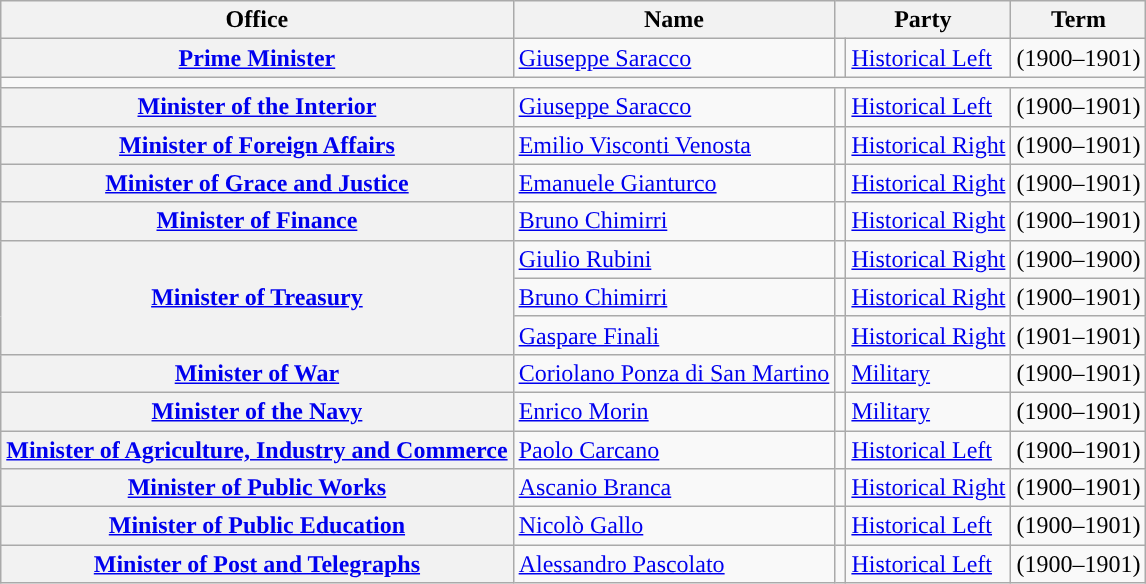<table class="wikitable" style="font-size: 100%;">
<tr>
<th>Office</th>
<th>Name</th>
<th colspan=2>Party</th>
<th>Term</th>
</tr>
<tr>
<th><a href='#'>Prime Minister</a></th>
<td><a href='#'>Giuseppe Saracco</a></td>
<td style="color:inherit;background:"></td>
<td><a href='#'>Historical Left</a></td>
<td>(1900–1901)</td>
</tr>
<tr>
<td colspan=6></td>
</tr>
<tr>
<th><a href='#'>Minister of the Interior</a></th>
<td><a href='#'>Giuseppe Saracco</a></td>
<td style="color:inherit;background:"></td>
<td><a href='#'>Historical Left</a></td>
<td>(1900–1901)</td>
</tr>
<tr>
<th><a href='#'>Minister of Foreign Affairs</a></th>
<td><a href='#'>Emilio Visconti Venosta</a></td>
<td style="color:inherit;background:"></td>
<td><a href='#'>Historical Right</a></td>
<td>(1900–1901)</td>
</tr>
<tr>
<th><a href='#'>Minister of Grace and Justice</a></th>
<td><a href='#'>Emanuele Gianturco</a></td>
<td style="color:inherit;background:"></td>
<td><a href='#'>Historical Right</a></td>
<td>(1900–1901)</td>
</tr>
<tr>
<th><a href='#'>Minister of Finance</a></th>
<td><a href='#'>Bruno Chimirri</a></td>
<td style="color:inherit;background:"></td>
<td><a href='#'>Historical Right</a></td>
<td>(1900–1901)</td>
</tr>
<tr>
<th rowspan=3><a href='#'>Minister of Treasury</a></th>
<td><a href='#'>Giulio Rubini</a></td>
<td style="color:inherit;background:"></td>
<td><a href='#'>Historical Right</a></td>
<td>(1900–1900)</td>
</tr>
<tr>
<td><a href='#'>Bruno Chimirri</a></td>
<td style="color:inherit;background:"></td>
<td><a href='#'>Historical Right</a></td>
<td>(1900–1901)</td>
</tr>
<tr>
<td><a href='#'>Gaspare Finali</a></td>
<td style="color:inherit;background:"></td>
<td><a href='#'>Historical Right</a></td>
<td>(1901–1901)</td>
</tr>
<tr>
<th><a href='#'>Minister of War</a></th>
<td><a href='#'>Coriolano Ponza di San Martino</a></td>
<td style="color:inherit;background:"></td>
<td><a href='#'>Military</a></td>
<td>(1900–1901)</td>
</tr>
<tr>
<th><a href='#'>Minister of the Navy</a></th>
<td><a href='#'>Enrico Morin</a></td>
<td style="color:inherit;background:"></td>
<td><a href='#'>Military</a></td>
<td>(1900–1901)</td>
</tr>
<tr>
<th><a href='#'>Minister of Agriculture, Industry and Commerce</a></th>
<td><a href='#'>Paolo Carcano</a></td>
<td style="color:inherit;background:"></td>
<td><a href='#'>Historical Left</a></td>
<td>(1900–1901)</td>
</tr>
<tr>
<th><a href='#'>Minister of Public Works</a></th>
<td><a href='#'>Ascanio Branca</a></td>
<td style="color:inherit;background:"></td>
<td><a href='#'>Historical Right</a></td>
<td>(1900–1901)</td>
</tr>
<tr>
<th><a href='#'>Minister of Public Education</a></th>
<td><a href='#'>Nicolò Gallo</a></td>
<td style="color:inherit;background:"></td>
<td><a href='#'>Historical Left</a></td>
<td>(1900–1901)</td>
</tr>
<tr>
<th><a href='#'>Minister of Post and Telegraphs</a></th>
<td><a href='#'>Alessandro Pascolato</a></td>
<td style="color:inherit;background:"></td>
<td><a href='#'>Historical Left</a></td>
<td>(1900–1901)</td>
</tr>
</table>
